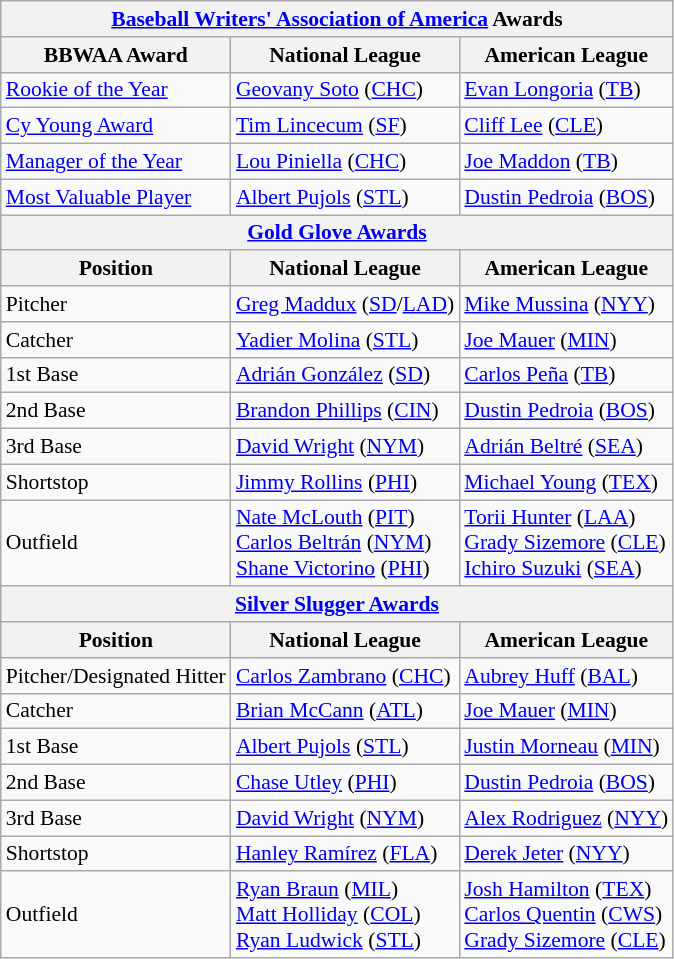<table class="wikitable" style="font-size:90%;">
<tr>
<th colspan="9"><a href='#'>Baseball Writers' Association of America</a> Awards</th>
</tr>
<tr>
<th>BBWAA Award</th>
<th>National League</th>
<th>American League</th>
</tr>
<tr>
<td><a href='#'>Rookie of the Year</a></td>
<td><a href='#'>Geovany Soto</a> (<a href='#'>CHC</a>)</td>
<td><a href='#'>Evan Longoria</a> (<a href='#'>TB</a>)</td>
</tr>
<tr>
<td><a href='#'>Cy Young Award</a></td>
<td><a href='#'>Tim Lincecum</a> (<a href='#'>SF</a>)</td>
<td><a href='#'>Cliff Lee</a> (<a href='#'>CLE</a>)</td>
</tr>
<tr>
<td><a href='#'>Manager of the Year</a></td>
<td><a href='#'>Lou Piniella</a> (<a href='#'>CHC</a>)</td>
<td><a href='#'>Joe Maddon</a> (<a href='#'>TB</a>)</td>
</tr>
<tr>
<td><a href='#'>Most Valuable Player</a></td>
<td><a href='#'>Albert Pujols</a> (<a href='#'>STL</a>)</td>
<td><a href='#'>Dustin Pedroia</a> (<a href='#'>BOS</a>)</td>
</tr>
<tr>
<th colspan="9"><a href='#'>Gold Glove Awards</a></th>
</tr>
<tr>
<th>Position</th>
<th>National League</th>
<th>American League</th>
</tr>
<tr>
<td>Pitcher</td>
<td><a href='#'>Greg Maddux</a> (<a href='#'>SD</a>/<a href='#'>LAD</a>)</td>
<td><a href='#'>Mike Mussina</a> (<a href='#'>NYY</a>)</td>
</tr>
<tr>
<td>Catcher</td>
<td><a href='#'>Yadier Molina</a> (<a href='#'>STL</a>)</td>
<td><a href='#'>Joe Mauer</a> (<a href='#'>MIN</a>)</td>
</tr>
<tr>
<td>1st Base</td>
<td><a href='#'>Adrián González</a> (<a href='#'>SD</a>)</td>
<td><a href='#'>Carlos Peña</a> (<a href='#'>TB</a>)</td>
</tr>
<tr>
<td>2nd Base</td>
<td><a href='#'>Brandon Phillips</a> (<a href='#'>CIN</a>)</td>
<td><a href='#'>Dustin Pedroia</a> (<a href='#'>BOS</a>)</td>
</tr>
<tr>
<td>3rd Base</td>
<td><a href='#'>David Wright</a> (<a href='#'>NYM</a>)</td>
<td><a href='#'>Adrián Beltré</a> (<a href='#'>SEA</a>)</td>
</tr>
<tr>
<td>Shortstop</td>
<td><a href='#'>Jimmy Rollins</a> (<a href='#'>PHI</a>)</td>
<td><a href='#'>Michael Young</a> (<a href='#'>TEX</a>)</td>
</tr>
<tr>
<td>Outfield</td>
<td><a href='#'>Nate McLouth</a> (<a href='#'>PIT</a>)<br><a href='#'>Carlos Beltrán</a> (<a href='#'>NYM</a>)<br><a href='#'>Shane Victorino</a> (<a href='#'>PHI</a>)</td>
<td><a href='#'>Torii Hunter</a> (<a href='#'>LAA</a>)<br><a href='#'>Grady Sizemore</a> (<a href='#'>CLE</a>)<br><a href='#'>Ichiro Suzuki</a> (<a href='#'>SEA</a>)</td>
</tr>
<tr>
<th colspan="9"><a href='#'>Silver Slugger Awards</a></th>
</tr>
<tr>
<th>Position</th>
<th>National League</th>
<th>American League</th>
</tr>
<tr>
<td>Pitcher/Designated Hitter</td>
<td><a href='#'>Carlos Zambrano</a> (<a href='#'>CHC</a>)</td>
<td><a href='#'>Aubrey Huff</a> (<a href='#'>BAL</a>)</td>
</tr>
<tr>
<td>Catcher</td>
<td><a href='#'>Brian McCann</a> (<a href='#'>ATL</a>)</td>
<td><a href='#'>Joe Mauer</a> (<a href='#'>MIN</a>)</td>
</tr>
<tr>
<td>1st Base</td>
<td><a href='#'>Albert Pujols</a> (<a href='#'>STL</a>)</td>
<td><a href='#'>Justin Morneau</a> (<a href='#'>MIN</a>)</td>
</tr>
<tr>
<td>2nd Base</td>
<td><a href='#'>Chase Utley</a> (<a href='#'>PHI</a>)</td>
<td><a href='#'>Dustin Pedroia</a> (<a href='#'>BOS</a>)</td>
</tr>
<tr>
<td>3rd Base</td>
<td><a href='#'>David Wright</a> (<a href='#'>NYM</a>)</td>
<td><a href='#'>Alex Rodriguez</a> (<a href='#'>NYY</a>)</td>
</tr>
<tr>
<td>Shortstop</td>
<td><a href='#'>Hanley Ramírez</a> (<a href='#'>FLA</a>)</td>
<td><a href='#'>Derek Jeter</a> (<a href='#'>NYY</a>)</td>
</tr>
<tr>
<td>Outfield</td>
<td><a href='#'>Ryan Braun</a> (<a href='#'>MIL</a>)<br><a href='#'>Matt Holliday</a> (<a href='#'>COL</a>)<br><a href='#'>Ryan Ludwick</a> (<a href='#'>STL</a>)</td>
<td><a href='#'>Josh Hamilton</a> (<a href='#'>TEX</a>)<br><a href='#'>Carlos Quentin</a> (<a href='#'>CWS</a>)<br><a href='#'>Grady Sizemore</a> (<a href='#'>CLE</a>)</td>
</tr>
</table>
